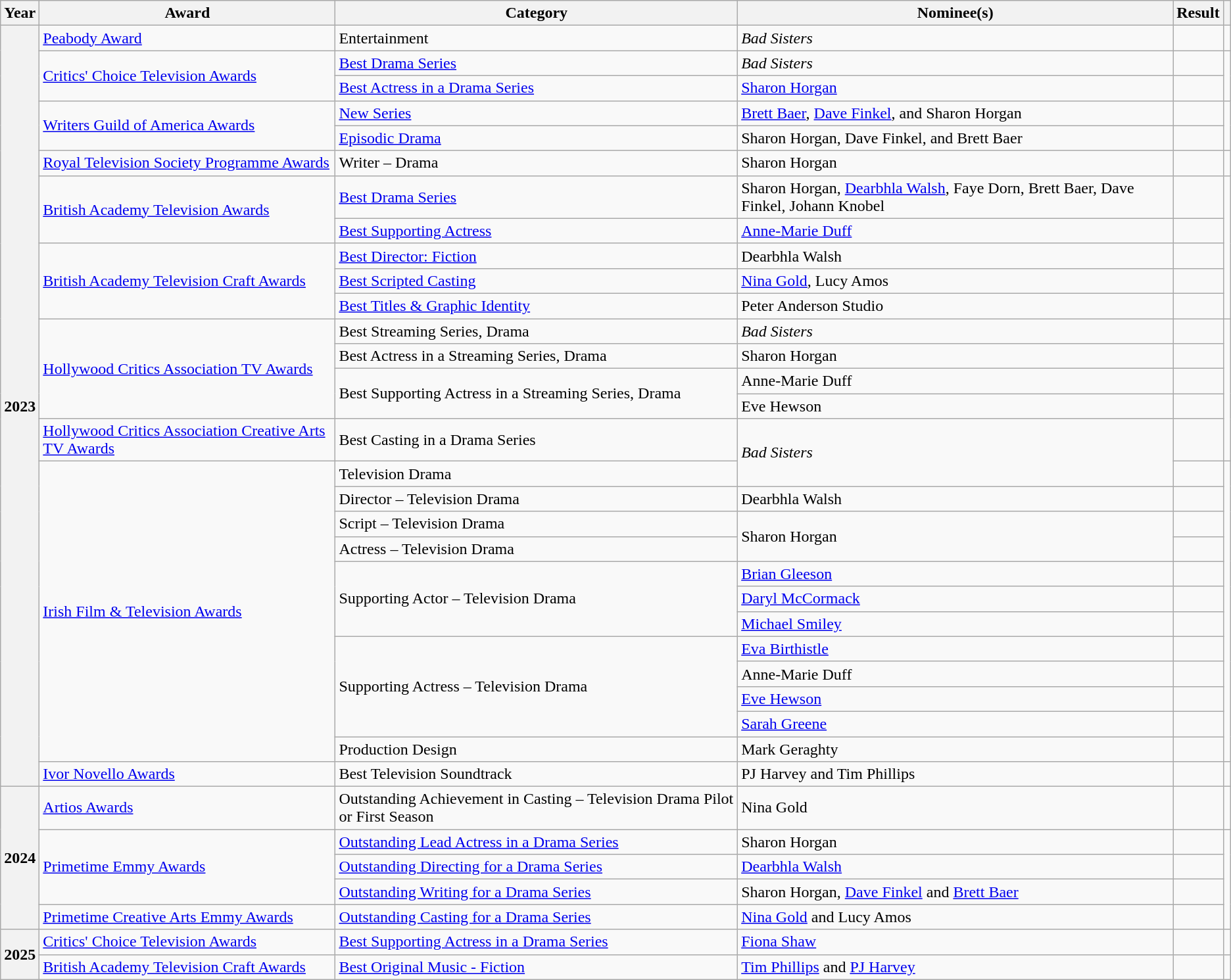<table class="wikitable sortable plainrowheaders">
<tr>
<th scope="col" class="unsortable">Year</th>
<th scope="col">Award</th>
<th scope="col">Category</th>
<th scope="col">Nominee(s)</th>
<th scope="col">Result</th>
<th scope="col" class="unsortable"></th>
</tr>
<tr>
<th rowspan="29" scope="row">2023</th>
<td><a href='#'>Peabody Award</a></td>
<td>Entertainment</td>
<td><em>Bad Sisters</em></td>
<td></td>
<td style="text-align:center"></td>
</tr>
<tr>
<td rowspan="2"><a href='#'>Critics' Choice Television Awards</a></td>
<td><a href='#'>Best Drama Series</a></td>
<td><em>Bad Sisters</em></td>
<td></td>
<td style="text-align:center" rowspan="2"></td>
</tr>
<tr>
<td><a href='#'>Best Actress in a Drama Series</a></td>
<td><a href='#'>Sharon Horgan</a></td>
<td></td>
</tr>
<tr>
<td rowspan="2"><a href='#'>Writers Guild of America Awards</a></td>
<td><a href='#'>New Series</a></td>
<td><a href='#'>Brett Baer</a>, <a href='#'>Dave Finkel</a>, and Sharon Horgan</td>
<td></td>
<td style="text-align:center" rowspan="2"></td>
</tr>
<tr>
<td><a href='#'>Episodic Drama</a></td>
<td>Sharon Horgan, Dave Finkel, and Brett Baer </td>
<td></td>
</tr>
<tr>
<td><a href='#'>Royal Television Society Programme Awards</a></td>
<td>Writer – Drama</td>
<td>Sharon Horgan</td>
<td></td>
<td style="text-align:center"></td>
</tr>
<tr>
<td rowspan="2"><a href='#'>British Academy Television Awards</a></td>
<td><a href='#'>Best Drama Series</a></td>
<td>Sharon Horgan, <a href='#'>Dearbhla Walsh</a>, Faye Dorn, Brett Baer, Dave Finkel, Johann Knobel</td>
<td></td>
<td style="text-align:center" rowspan="5"></td>
</tr>
<tr>
<td><a href='#'>Best Supporting Actress</a></td>
<td><a href='#'>Anne-Marie Duff</a></td>
<td></td>
</tr>
<tr>
<td rowspan="3"><a href='#'>British Academy Television Craft Awards</a></td>
<td><a href='#'>Best Director: Fiction</a></td>
<td>Dearbhla Walsh</td>
<td></td>
</tr>
<tr>
<td><a href='#'>Best Scripted Casting</a></td>
<td><a href='#'>Nina Gold</a>, Lucy Amos</td>
<td></td>
</tr>
<tr>
<td><a href='#'>Best Titles & Graphic Identity</a></td>
<td>Peter Anderson Studio</td>
<td></td>
</tr>
<tr>
<td rowspan="4"><a href='#'>Hollywood Critics Association TV Awards</a></td>
<td>Best Streaming Series, Drama</td>
<td><em>Bad Sisters</em></td>
<td></td>
<td rowspan="5" align="center"></td>
</tr>
<tr>
<td>Best Actress in a Streaming Series, Drama</td>
<td>Sharon Horgan</td>
<td></td>
</tr>
<tr>
<td rowspan="2">Best Supporting Actress in a Streaming Series, Drama</td>
<td>Anne-Marie Duff</td>
<td></td>
</tr>
<tr>
<td>Eve Hewson</td>
<td></td>
</tr>
<tr>
<td><a href='#'>Hollywood Critics Association Creative Arts TV Awards</a></td>
<td>Best Casting in a Drama Series</td>
<td rowspan="2"><em>Bad Sisters</em></td>
<td></td>
</tr>
<tr>
<td rowspan="12"><a href='#'>Irish Film & Television Awards</a></td>
<td>Television Drama</td>
<td></td>
<td style="text-align:center" rowspan="12"></td>
</tr>
<tr>
<td>Director – Television Drama</td>
<td>Dearbhla Walsh</td>
<td></td>
</tr>
<tr>
<td>Script – Television Drama</td>
<td rowspan="2">Sharon Horgan</td>
<td></td>
</tr>
<tr>
<td>Actress – Television Drama</td>
<td></td>
</tr>
<tr>
<td rowspan="3">Supporting Actor – Television Drama</td>
<td><a href='#'>Brian Gleeson</a></td>
<td></td>
</tr>
<tr>
<td><a href='#'>Daryl McCormack</a></td>
<td></td>
</tr>
<tr>
<td><a href='#'>Michael Smiley</a></td>
<td></td>
</tr>
<tr>
<td rowspan="4">Supporting Actress – Television Drama</td>
<td><a href='#'>Eva Birthistle</a></td>
<td></td>
</tr>
<tr>
<td>Anne-Marie Duff</td>
<td></td>
</tr>
<tr>
<td><a href='#'>Eve Hewson</a></td>
<td></td>
</tr>
<tr>
<td><a href='#'>Sarah Greene</a></td>
<td></td>
</tr>
<tr>
<td>Production Design</td>
<td>Mark Geraghty</td>
<td></td>
</tr>
<tr>
<td><a href='#'>Ivor Novello Awards</a></td>
<td>Best Television Soundtrack</td>
<td>PJ Harvey and Tim Phillips</td>
<td></td>
<td align="center"></td>
</tr>
<tr>
<th scope="row" rowspan="5">2024</th>
<td><a href='#'>Artios Awards</a></td>
<td>Outstanding Achievement in Casting – Television Drama Pilot or First Season</td>
<td>Nina Gold</td>
<td></td>
<td align="center"></td>
</tr>
<tr>
<td rowspan=3><a href='#'>Primetime Emmy Awards</a></td>
<td><a href='#'>Outstanding Lead Actress in a Drama Series</a></td>
<td>Sharon Horgan</td>
<td></td>
<td style="text-align:center" rowspan=4></td>
</tr>
<tr>
<td><a href='#'>Outstanding Directing for a Drama Series</a></td>
<td><a href='#'>Dearbhla Walsh</a> </td>
<td></td>
</tr>
<tr>
<td><a href='#'>Outstanding Writing for a Drama Series</a></td>
<td>Sharon Horgan, <a href='#'>Dave Finkel</a> and <a href='#'>Brett Baer</a> </td>
<td></td>
</tr>
<tr>
<td><a href='#'>Primetime Creative Arts Emmy Awards</a></td>
<td><a href='#'>Outstanding Casting for a Drama Series</a></td>
<td><a href='#'>Nina Gold</a> and Lucy Amos</td>
<td></td>
</tr>
<tr>
<th scope="row" rowspan="2">2025</th>
<td><a href='#'>Critics' Choice Television Awards</a></td>
<td><a href='#'>Best Supporting Actress in a Drama Series</a></td>
<td><a href='#'>Fiona Shaw</a></td>
<td></td>
<td align="center" rowspan="1"></td>
</tr>
<tr>
<td><a href='#'>British Academy Television Craft Awards</a></td>
<td><a href='#'>Best Original Music - Fiction</a></td>
<td><a href='#'>Tim Phillips</a> and <a href='#'>PJ Harvey</a></td>
<td></td>
<td align="center" rowspan="1"></td>
</tr>
</table>
